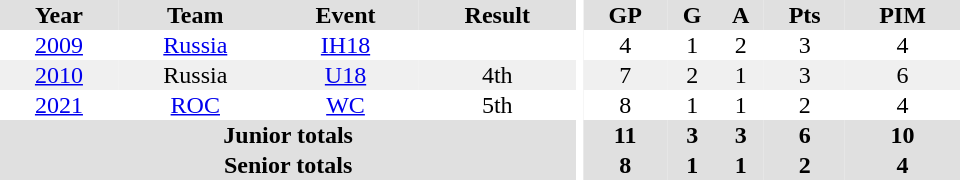<table border="0" cellpadding="1" cellspacing="0" ID="Table3" style="text-align:center; width:40em">
<tr ALIGN="center" bgcolor="#e0e0e0">
<th>Year</th>
<th>Team</th>
<th>Event</th>
<th>Result</th>
<th rowspan="99" bgcolor="#ffffff"></th>
<th>GP</th>
<th>G</th>
<th>A</th>
<th>Pts</th>
<th>PIM</th>
</tr>
<tr>
<td><a href='#'>2009</a></td>
<td><a href='#'>Russia</a></td>
<td><a href='#'>IH18</a></td>
<td></td>
<td>4</td>
<td>1</td>
<td>2</td>
<td>3</td>
<td>4</td>
</tr>
<tr bgcolor="#f0f0f0">
<td><a href='#'>2010</a></td>
<td>Russia</td>
<td><a href='#'>U18</a></td>
<td>4th</td>
<td>7</td>
<td>2</td>
<td>1</td>
<td>3</td>
<td>6</td>
</tr>
<tr>
<td><a href='#'>2021</a></td>
<td><a href='#'>ROC</a></td>
<td><a href='#'>WC</a></td>
<td>5th</td>
<td>8</td>
<td>1</td>
<td>1</td>
<td>2</td>
<td>4</td>
</tr>
<tr bgcolor="#e0e0e0">
<th colspan="4">Junior totals</th>
<th>11</th>
<th>3</th>
<th>3</th>
<th>6</th>
<th>10</th>
</tr>
<tr bgcolor="#e0e0e0">
<th colspan="4">Senior totals</th>
<th>8</th>
<th>1</th>
<th>1</th>
<th>2</th>
<th>4</th>
</tr>
</table>
